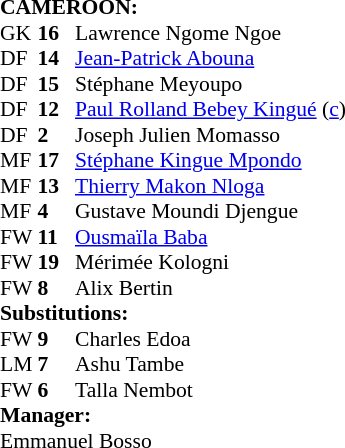<table style="font-size: 90%" cellspacing="0" cellpadding="0" align="center">
<tr>
<td colspan=4><br><strong>CAMEROON:</strong></td>
</tr>
<tr>
<th width=25></th>
<th width=25></th>
</tr>
<tr>
<td>GK</td>
<td><strong>16</strong></td>
<td>Lawrence Ngome Ngoe</td>
</tr>
<tr>
<td>DF</td>
<td><strong>14</strong></td>
<td><a href='#'>Jean-Patrick Abouna</a></td>
</tr>
<tr>
<td>DF</td>
<td><strong>15</strong></td>
<td>Stéphane Meyoupo</td>
</tr>
<tr>
<td>DF</td>
<td><strong>12</strong></td>
<td><a href='#'>Paul Rolland Bebey Kingué</a> (<a href='#'>c</a>)</td>
</tr>
<tr>
<td>DF</td>
<td><strong>2</strong></td>
<td>Joseph Julien Momasso</td>
<td></td>
<td></td>
</tr>
<tr>
<td>MF</td>
<td><strong>17</strong></td>
<td><a href='#'>Stéphane Kingue Mpondo</a></td>
<td></td>
<td></td>
</tr>
<tr>
<td>MF</td>
<td><strong>13</strong></td>
<td><a href='#'>Thierry Makon Nloga</a></td>
</tr>
<tr>
<td>MF</td>
<td><strong>4</strong></td>
<td>Gustave Moundi Djengue</td>
</tr>
<tr>
<td>FW</td>
<td><strong>11</strong></td>
<td><a href='#'>Ousmaïla Baba</a></td>
<td></td>
<td></td>
</tr>
<tr>
<td>FW</td>
<td><strong>19</strong></td>
<td>Mérimée Kologni</td>
</tr>
<tr>
<td>FW</td>
<td><strong>8</strong></td>
<td>Alix Bertin</td>
<td></td>
</tr>
<tr>
<td colspan=3><strong>Substitutions:</strong></td>
</tr>
<tr>
<td>FW</td>
<td><strong>9</strong></td>
<td>Charles Edoa</td>
<td></td>
<td></td>
</tr>
<tr>
<td>LM</td>
<td><strong>7</strong></td>
<td>Ashu Tambe</td>
<td></td>
<td></td>
</tr>
<tr>
<td>FW</td>
<td><strong>6</strong></td>
<td>Talla Nembot</td>
<td></td>
<td></td>
</tr>
<tr>
<td colspan=3><strong>Manager:</strong></td>
</tr>
<tr>
<td colspan=3> Emmanuel Bosso</td>
</tr>
</table>
